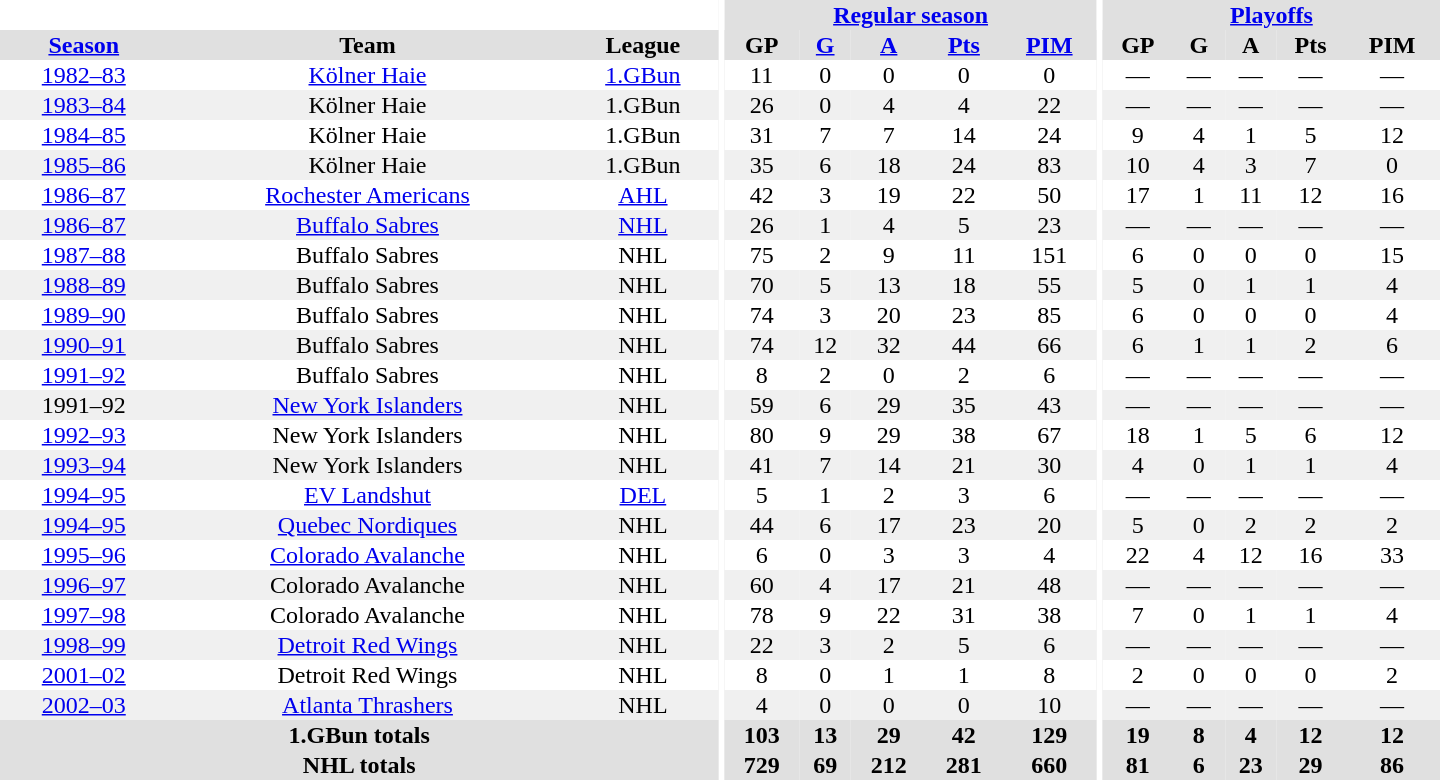<table border="0" cellpadding="1" cellspacing="0" style="text-align:center; width:60em">
<tr bgcolor="#e0e0e0">
<th colspan="3" bgcolor="#ffffff"></th>
<th rowspan="99" bgcolor="#ffffff"></th>
<th colspan="5"><a href='#'>Regular season</a></th>
<th rowspan="99" bgcolor="#ffffff"></th>
<th colspan="5"><a href='#'>Playoffs</a></th>
</tr>
<tr bgcolor="#e0e0e0">
<th><a href='#'>Season</a></th>
<th>Team</th>
<th>League</th>
<th>GP</th>
<th><a href='#'>G</a></th>
<th><a href='#'>A</a></th>
<th><a href='#'>Pts</a></th>
<th><a href='#'>PIM</a></th>
<th>GP</th>
<th>G</th>
<th>A</th>
<th>Pts</th>
<th>PIM</th>
</tr>
<tr>
<td><a href='#'>1982–83</a></td>
<td><a href='#'>Kölner Haie</a></td>
<td><a href='#'>1.GBun</a></td>
<td>11</td>
<td>0</td>
<td>0</td>
<td>0</td>
<td>0</td>
<td>—</td>
<td>—</td>
<td>—</td>
<td>—</td>
<td>—</td>
</tr>
<tr bgcolor="#f0f0f0">
<td><a href='#'>1983–84</a></td>
<td>Kölner Haie</td>
<td>1.GBun</td>
<td>26</td>
<td>0</td>
<td>4</td>
<td>4</td>
<td>22</td>
<td>—</td>
<td>—</td>
<td>—</td>
<td>—</td>
<td>—</td>
</tr>
<tr>
<td><a href='#'>1984–85</a></td>
<td>Kölner Haie</td>
<td>1.GBun</td>
<td>31</td>
<td>7</td>
<td>7</td>
<td>14</td>
<td>24</td>
<td>9</td>
<td>4</td>
<td>1</td>
<td>5</td>
<td>12</td>
</tr>
<tr bgcolor="#f0f0f0">
<td><a href='#'>1985–86</a></td>
<td>Kölner Haie</td>
<td>1.GBun</td>
<td>35</td>
<td>6</td>
<td>18</td>
<td>24</td>
<td>83</td>
<td>10</td>
<td>4</td>
<td>3</td>
<td>7</td>
<td>0</td>
</tr>
<tr>
<td><a href='#'>1986–87</a></td>
<td><a href='#'>Rochester Americans</a></td>
<td><a href='#'>AHL</a></td>
<td>42</td>
<td>3</td>
<td>19</td>
<td>22</td>
<td>50</td>
<td>17</td>
<td>1</td>
<td>11</td>
<td>12</td>
<td>16</td>
</tr>
<tr bgcolor="#f0f0f0">
<td><a href='#'>1986–87</a></td>
<td><a href='#'>Buffalo Sabres</a></td>
<td><a href='#'>NHL</a></td>
<td>26</td>
<td>1</td>
<td>4</td>
<td>5</td>
<td>23</td>
<td>—</td>
<td>—</td>
<td>—</td>
<td>—</td>
<td>—</td>
</tr>
<tr>
<td><a href='#'>1987–88</a></td>
<td>Buffalo Sabres</td>
<td>NHL</td>
<td>75</td>
<td>2</td>
<td>9</td>
<td>11</td>
<td>151</td>
<td>6</td>
<td>0</td>
<td>0</td>
<td>0</td>
<td>15</td>
</tr>
<tr bgcolor="#f0f0f0">
<td><a href='#'>1988–89</a></td>
<td>Buffalo Sabres</td>
<td>NHL</td>
<td>70</td>
<td>5</td>
<td>13</td>
<td>18</td>
<td>55</td>
<td>5</td>
<td>0</td>
<td>1</td>
<td>1</td>
<td>4</td>
</tr>
<tr>
<td><a href='#'>1989–90</a></td>
<td>Buffalo Sabres</td>
<td>NHL</td>
<td>74</td>
<td>3</td>
<td>20</td>
<td>23</td>
<td>85</td>
<td>6</td>
<td>0</td>
<td>0</td>
<td>0</td>
<td>4</td>
</tr>
<tr bgcolor="#f0f0f0">
<td><a href='#'>1990–91</a></td>
<td>Buffalo Sabres</td>
<td>NHL</td>
<td>74</td>
<td>12</td>
<td>32</td>
<td>44</td>
<td>66</td>
<td>6</td>
<td>1</td>
<td>1</td>
<td>2</td>
<td>6</td>
</tr>
<tr>
<td><a href='#'>1991–92</a></td>
<td>Buffalo Sabres</td>
<td>NHL</td>
<td>8</td>
<td>2</td>
<td>0</td>
<td>2</td>
<td>6</td>
<td>—</td>
<td>—</td>
<td>—</td>
<td>—</td>
<td>—</td>
</tr>
<tr bgcolor="#f0f0f0">
<td>1991–92</td>
<td><a href='#'>New York Islanders</a></td>
<td>NHL</td>
<td>59</td>
<td>6</td>
<td>29</td>
<td>35</td>
<td>43</td>
<td>—</td>
<td>—</td>
<td>—</td>
<td>—</td>
<td>—</td>
</tr>
<tr>
<td><a href='#'>1992–93</a></td>
<td>New York Islanders</td>
<td>NHL</td>
<td>80</td>
<td>9</td>
<td>29</td>
<td>38</td>
<td>67</td>
<td>18</td>
<td>1</td>
<td>5</td>
<td>6</td>
<td>12</td>
</tr>
<tr bgcolor="#f0f0f0">
<td><a href='#'>1993–94</a></td>
<td>New York Islanders</td>
<td>NHL</td>
<td>41</td>
<td>7</td>
<td>14</td>
<td>21</td>
<td>30</td>
<td>4</td>
<td>0</td>
<td>1</td>
<td>1</td>
<td>4</td>
</tr>
<tr>
<td><a href='#'>1994–95</a></td>
<td><a href='#'>EV Landshut</a></td>
<td><a href='#'>DEL</a></td>
<td>5</td>
<td>1</td>
<td>2</td>
<td>3</td>
<td>6</td>
<td>—</td>
<td>—</td>
<td>—</td>
<td>—</td>
<td>—</td>
</tr>
<tr bgcolor="#f0f0f0">
<td><a href='#'>1994–95</a></td>
<td><a href='#'>Quebec Nordiques</a></td>
<td>NHL</td>
<td>44</td>
<td>6</td>
<td>17</td>
<td>23</td>
<td>20</td>
<td>5</td>
<td>0</td>
<td>2</td>
<td>2</td>
<td>2</td>
</tr>
<tr>
<td><a href='#'>1995–96</a></td>
<td><a href='#'>Colorado Avalanche</a></td>
<td>NHL</td>
<td>6</td>
<td>0</td>
<td>3</td>
<td>3</td>
<td>4</td>
<td>22</td>
<td>4</td>
<td>12</td>
<td>16</td>
<td>33</td>
</tr>
<tr bgcolor="#f0f0f0">
<td><a href='#'>1996–97</a></td>
<td>Colorado Avalanche</td>
<td>NHL</td>
<td>60</td>
<td>4</td>
<td>17</td>
<td>21</td>
<td>48</td>
<td>—</td>
<td>—</td>
<td>—</td>
<td>—</td>
<td>—</td>
</tr>
<tr>
<td><a href='#'>1997–98</a></td>
<td>Colorado Avalanche</td>
<td>NHL</td>
<td>78</td>
<td>9</td>
<td>22</td>
<td>31</td>
<td>38</td>
<td>7</td>
<td>0</td>
<td>1</td>
<td>1</td>
<td>4</td>
</tr>
<tr bgcolor="#f0f0f0">
<td><a href='#'>1998–99</a></td>
<td><a href='#'>Detroit Red Wings</a></td>
<td>NHL</td>
<td>22</td>
<td>3</td>
<td>2</td>
<td>5</td>
<td>6</td>
<td>—</td>
<td>—</td>
<td>—</td>
<td>—</td>
<td>—</td>
</tr>
<tr>
<td><a href='#'>2001–02</a></td>
<td>Detroit Red Wings</td>
<td>NHL</td>
<td>8</td>
<td>0</td>
<td>1</td>
<td>1</td>
<td>8</td>
<td>2</td>
<td>0</td>
<td>0</td>
<td>0</td>
<td>2</td>
</tr>
<tr bgcolor="#f0f0f0">
<td><a href='#'>2002–03</a></td>
<td><a href='#'>Atlanta Thrashers</a></td>
<td>NHL</td>
<td>4</td>
<td>0</td>
<td>0</td>
<td>0</td>
<td>10</td>
<td>—</td>
<td>—</td>
<td>—</td>
<td>—</td>
<td>—</td>
</tr>
<tr style="background:#e0e0e0;">
<th colspan="3">1.GBun totals</th>
<th>103</th>
<th>13</th>
<th>29</th>
<th>42</th>
<th>129</th>
<th>19</th>
<th>8</th>
<th>4</th>
<th>12</th>
<th>12</th>
</tr>
<tr style="background:#e0e0e0;">
<th colspan="3">NHL totals</th>
<th>729</th>
<th>69</th>
<th>212</th>
<th>281</th>
<th>660</th>
<th>81</th>
<th>6</th>
<th>23</th>
<th>29</th>
<th>86</th>
</tr>
</table>
